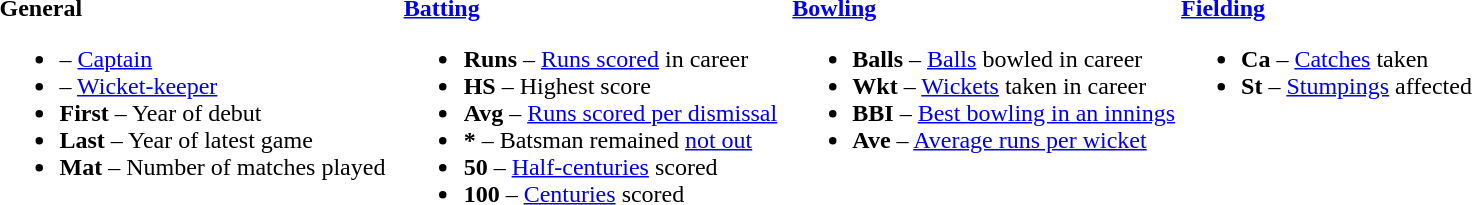<table>
<tr>
<td valign="top" style="width:26%"><br><strong>General</strong><ul><li> – <a href='#'>Captain</a></li><li> – <a href='#'>Wicket-keeper</a></li><li><strong>First</strong> – Year of debut</li><li><strong>Last</strong> – Year of latest game</li><li><strong>Mat</strong> – Number of matches played</li></ul></td>
<td valign="top" style="width:25%"><br><strong><a href='#'>Batting</a></strong><ul><li><strong>Runs</strong> – <a href='#'>Runs scored</a> in career</li><li><strong>HS</strong> – Highest score</li><li><strong>Avg</strong> – <a href='#'>Runs scored per dismissal</a></li><li><strong>*</strong> – Batsman remained <a href='#'>not out</a></li><li><strong>50</strong> – <a href='#'>Half-centuries</a> scored</li><li><strong>100</strong> – <a href='#'>Centuries</a> scored</li></ul></td>
<td valign="top" style="width:25%"><br><strong><a href='#'>Bowling</a></strong><ul><li><strong>Balls</strong> – <a href='#'>Balls</a> bowled in career</li><li><strong>Wkt</strong> – <a href='#'>Wickets</a> taken in career</li><li><strong>BBI</strong> – <a href='#'>Best bowling in an innings</a></li><li><strong>Ave</strong> – <a href='#'>Average runs per wicket</a></li></ul></td>
<td valign="top" style="width:24%"><br><strong><a href='#'>Fielding</a></strong><ul><li><strong>Ca</strong> – <a href='#'>Catches</a> taken</li><li><strong>St</strong> – <a href='#'>Stumpings</a> affected</li></ul></td>
</tr>
</table>
